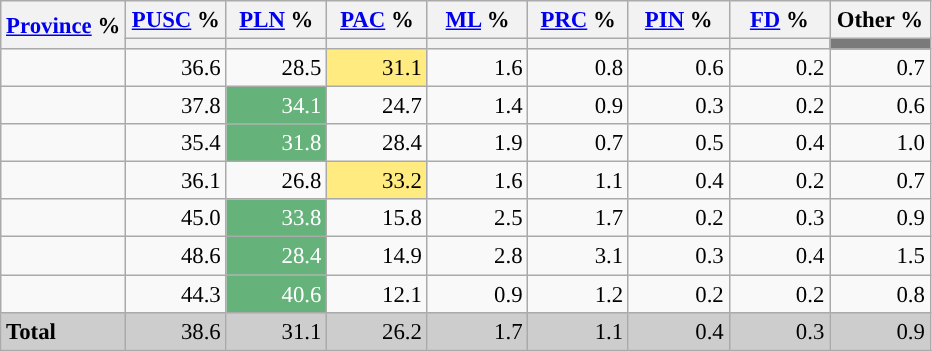<table class="wikitable sortable" style="text-align:right; font-size:95%">
<tr>
<th rowspan=2><a href='#'>Province</a> %</th>
<th width=60px><a href='#'>PUSC</a> %</th>
<th width=60px><a href='#'>PLN</a> %</th>
<th width=60px><a href='#'>PAC</a> %</th>
<th width=60px><a href='#'>ML</a> %</th>
<th width=60px><a href='#'>PRC</a> %</th>
<th width=60px><a href='#'>PIN</a> %</th>
<th width=60px><a href='#'>FD</a> %</th>
<th width=60px>Other %</th>
</tr>
<tr>
<th style="background:"></th>
<th style="background:"></th>
<th style="background:"></th>
<th style="background:"></th>
<th style="background:"></th>
<th style="background:"></th>
<th style="background:"></th>
<th style="background:#7a7a7a"></th>
</tr>
<tr>
<td align="left"></td>
<td style="background:">36.6</td>
<td>28.5</td>
<td style="background:#FFEB7F; color:black;">31.1</td>
<td>1.6</td>
<td>0.8</td>
<td>0.6</td>
<td>0.2</td>
<td>0.7</td>
</tr>
<tr>
<td align="left"></td>
<td style="background:">37.8</td>
<td style="background:#66B27B; color:white;">34.1</td>
<td>24.7</td>
<td>1.4</td>
<td>0.9</td>
<td>0.3</td>
<td>0.2</td>
<td>0.6</td>
</tr>
<tr>
<td align="left"></td>
<td style="background:">35.4</td>
<td style="background:#66B27B; color:white;">31.8</td>
<td>28.4</td>
<td>1.9</td>
<td>0.7</td>
<td>0.5</td>
<td>0.4</td>
<td>1.0</td>
</tr>
<tr>
<td align="left"></td>
<td style="background:">36.1</td>
<td>26.8</td>
<td style="background:#FFEB7F; color:black;">33.2</td>
<td>1.6</td>
<td>1.1</td>
<td>0.4</td>
<td>0.2</td>
<td>0.7</td>
</tr>
<tr>
<td align="left"></td>
<td style="background:">45.0</td>
<td style="background:#66B27B; color:white;">33.8</td>
<td>15.8</td>
<td>2.5</td>
<td>1.7</td>
<td>0.2</td>
<td>0.3</td>
<td>0.9</td>
</tr>
<tr>
<td align="left"></td>
<td style="background:">48.6</td>
<td style="background:#66B27B; color:white;">28.4</td>
<td>14.9</td>
<td>2.8</td>
<td>3.1</td>
<td>0.3</td>
<td>0.4</td>
<td>1.5</td>
</tr>
<tr>
<td align="left"></td>
<td style="background:">44.3</td>
<td style="background:#66B27B; color:white;">40.6</td>
<td>12.1</td>
<td>0.9</td>
<td>1.2</td>
<td>0.2</td>
<td>0.2</td>
<td>0.8</td>
</tr>
<tr style="background:#CDCDCD;">
<td align="left"><strong>Total</strong></td>
<td style="background:">38.6</td>
<td>31.1</td>
<td>26.2</td>
<td>1.7</td>
<td>1.1</td>
<td>0.4</td>
<td>0.3</td>
<td>0.9</td>
</tr>
</table>
